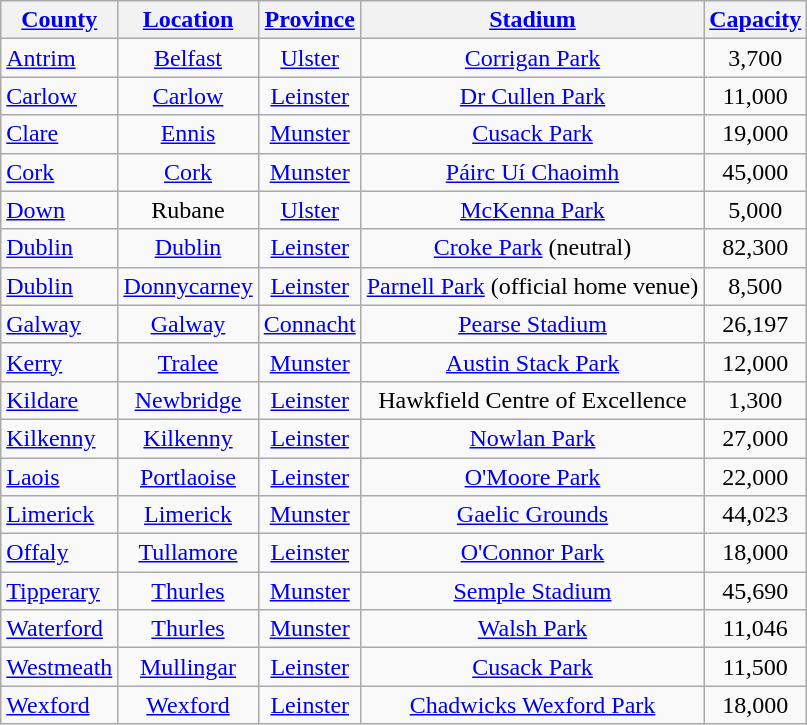<table class="wikitable sortable" style="text-align:center">
<tr>
<th><a href='#'>County</a></th>
<th><a href='#'>Location</a></th>
<th><a href='#'>Province</a></th>
<th><a href='#'>Stadium</a></th>
<th><a href='#'>Capacity</a></th>
</tr>
<tr>
<td style="text-align:left"> <a href='#'>Antrim</a></td>
<td><a href='#'>Belfast</a></td>
<td><a href='#'>Ulster</a></td>
<td><a href='#'>Corrigan Park</a></td>
<td>3,700</td>
</tr>
<tr>
<td style="text-align:left"> <a href='#'>Carlow</a></td>
<td><a href='#'>Carlow</a></td>
<td><a href='#'>Leinster</a></td>
<td><a href='#'>Dr Cullen Park</a></td>
<td>11,000</td>
</tr>
<tr>
<td style="text-align:left"> <a href='#'>Clare</a></td>
<td><a href='#'>Ennis</a></td>
<td><a href='#'>Munster</a></td>
<td><a href='#'>Cusack Park</a></td>
<td>19,000</td>
</tr>
<tr>
<td style="text-align:left"> <a href='#'>Cork</a></td>
<td><a href='#'>Cork</a></td>
<td><a href='#'>Munster</a></td>
<td><a href='#'>Páirc Uí Chaoimh</a></td>
<td>45,000</td>
</tr>
<tr>
<td style="text-align:left"> <a href='#'>Down</a></td>
<td>Rubane</td>
<td><a href='#'>Ulster</a></td>
<td><a href='#'>McKenna Park</a></td>
<td>5,000</td>
</tr>
<tr>
<td style="text-align:left"> <a href='#'>Dublin</a></td>
<td><a href='#'>Dublin</a></td>
<td><a href='#'>Leinster</a></td>
<td><a href='#'>Croke Park</a> (neutral)</td>
<td>82,300</td>
</tr>
<tr>
<td style="text-align:left"> <a href='#'>Dublin</a></td>
<td><a href='#'>Donnycarney</a></td>
<td><a href='#'>Leinster</a></td>
<td><a href='#'>Parnell Park</a> (official home venue)</td>
<td>8,500</td>
</tr>
<tr>
<td style="text-align:left"> <a href='#'>Galway</a></td>
<td><a href='#'>Galway</a></td>
<td><a href='#'>Connacht</a></td>
<td><a href='#'>Pearse Stadium</a></td>
<td>26,197</td>
</tr>
<tr>
<td style="text-align:left"> <a href='#'>Kerry</a></td>
<td><a href='#'>Tralee</a></td>
<td><a href='#'>Munster</a></td>
<td><a href='#'>Austin Stack Park</a></td>
<td>12,000</td>
</tr>
<tr>
<td style="text-align:left"> <a href='#'>Kildare</a></td>
<td><a href='#'>Newbridge</a></td>
<td><a href='#'>Leinster</a></td>
<td>Hawkfield Centre of Excellence</td>
<td>1,300</td>
</tr>
<tr>
<td style="text-align:left"> <a href='#'>Kilkenny</a></td>
<td><a href='#'>Kilkenny</a></td>
<td><a href='#'>Leinster</a></td>
<td><a href='#'>Nowlan Park</a></td>
<td>27,000</td>
</tr>
<tr>
<td style="text-align:left"> <a href='#'>Laois</a></td>
<td><a href='#'>Portlaoise</a></td>
<td><a href='#'>Leinster</a></td>
<td><a href='#'>O'Moore Park</a></td>
<td>22,000</td>
</tr>
<tr>
<td style="text-align:left"> <a href='#'>Limerick</a></td>
<td><a href='#'>Limerick</a></td>
<td><a href='#'>Munster</a></td>
<td><a href='#'>Gaelic Grounds</a></td>
<td>44,023</td>
</tr>
<tr>
<td style="text-align:left"> <a href='#'>Offaly</a></td>
<td><a href='#'>Tullamore</a></td>
<td><a href='#'>Leinster</a></td>
<td><a href='#'>O'Connor Park</a></td>
<td>18,000</td>
</tr>
<tr>
<td style="text-align:left"> <a href='#'>Tipperary</a></td>
<td><a href='#'>Thurles</a></td>
<td><a href='#'>Munster</a></td>
<td><a href='#'>Semple Stadium</a></td>
<td>45,690</td>
</tr>
<tr>
<td style="text-align:left"> <a href='#'>Waterford</a></td>
<td><a href='#'>Thurles</a></td>
<td><a href='#'>Munster</a></td>
<td><a href='#'>Walsh Park</a></td>
<td>11,046</td>
</tr>
<tr>
<td style="text-align:left"> <a href='#'>Westmeath</a></td>
<td><a href='#'>Mullingar</a></td>
<td><a href='#'>Leinster</a></td>
<td><a href='#'>Cusack Park</a></td>
<td>11,500</td>
</tr>
<tr>
<td style="text-align:left"> <a href='#'>Wexford</a></td>
<td><a href='#'>Wexford</a></td>
<td><a href='#'>Leinster</a></td>
<td><a href='#'>Chadwicks Wexford Park</a></td>
<td>18,000</td>
</tr>
</table>
